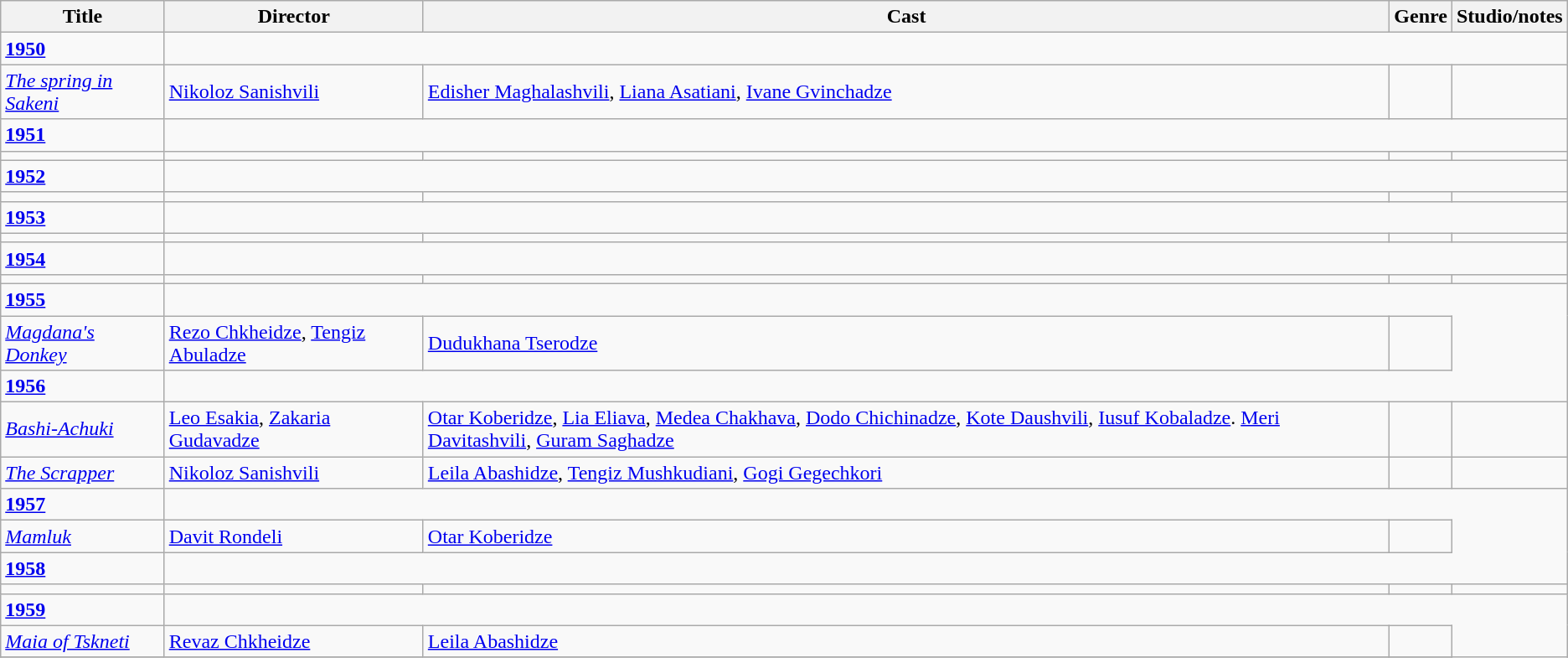<table class="wikitable">
<tr>
<th>Title</th>
<th>Director</th>
<th>Cast</th>
<th>Genre</th>
<th>Studio/notes</th>
</tr>
<tr>
<td><strong><a href='#'>1950</a></strong></td>
</tr>
<tr>
<td><em><a href='#'>The spring in Sakeni</a></em></td>
<td><a href='#'>Nikoloz Sanishvili</a></td>
<td><a href='#'>Edisher Maghalashvili</a>, <a href='#'>Liana Asatiani</a>, <a href='#'>Ivane Gvinchadze</a></td>
<td></td>
<td></td>
</tr>
<tr>
<td><strong><a href='#'>1951</a></strong></td>
</tr>
<tr>
<td></td>
<td></td>
<td></td>
<td></td>
<td></td>
</tr>
<tr>
<td><strong><a href='#'>1952</a></strong></td>
</tr>
<tr>
<td></td>
<td></td>
<td></td>
<td></td>
<td></td>
</tr>
<tr>
<td><strong><a href='#'>1953</a></strong></td>
</tr>
<tr>
<td></td>
<td></td>
<td></td>
<td></td>
<td></td>
</tr>
<tr>
<td><strong><a href='#'>1954</a></strong></td>
</tr>
<tr>
<td></td>
<td></td>
<td></td>
<td></td>
<td></td>
</tr>
<tr>
<td><strong><a href='#'>1955</a></strong></td>
</tr>
<tr>
<td><em><a href='#'>Magdana's Donkey</a></em></td>
<td><a href='#'>Rezo Chkheidze</a>, <a href='#'>Tengiz Abuladze</a></td>
<td><a href='#'>Dudukhana Tserodze</a></td>
<td></td>
</tr>
<tr>
<td><strong><a href='#'>1956</a></strong></td>
</tr>
<tr>
<td><em><a href='#'>Bashi-Achuki</a></em></td>
<td><a href='#'>Leo Esakia</a>, <a href='#'>Zakaria Gudavadze</a></td>
<td><a href='#'>Otar Koberidze</a>, <a href='#'>Lia Eliava</a>, <a href='#'>Medea Chakhava</a>, <a href='#'>Dodo Chichinadze</a>, <a href='#'>Kote Daushvili</a>, <a href='#'>Iusuf Kobaladze</a>. <a href='#'>Meri Davitashvili</a>, <a href='#'>Guram Saghadze</a></td>
<td></td>
<td></td>
</tr>
<tr>
<td><em><a href='#'>The Scrapper</a></em></td>
<td><a href='#'>Nikoloz Sanishvili</a></td>
<td><a href='#'>Leila Abashidze</a>, <a href='#'>Tengiz Mushkudiani</a>, <a href='#'>Gogi Gegechkori</a></td>
<td></td>
<td></td>
</tr>
<tr>
<td><strong><a href='#'>1957</a></strong></td>
</tr>
<tr>
<td><em><a href='#'>Mamluk</a></em></td>
<td><a href='#'>Davit Rondeli</a></td>
<td><a href='#'>Otar Koberidze</a></td>
<td></td>
</tr>
<tr>
<td><strong><a href='#'>1958</a></strong></td>
</tr>
<tr>
<td></td>
<td></td>
<td></td>
<td></td>
<td></td>
</tr>
<tr>
<td><strong><a href='#'>1959</a></strong></td>
</tr>
<tr>
<td><em><a href='#'>Maia of Tskneti</a></em></td>
<td><a href='#'>Revaz Chkheidze</a></td>
<td><a href='#'>Leila Abashidze</a></td>
<td></td>
</tr>
<tr>
</tr>
</table>
